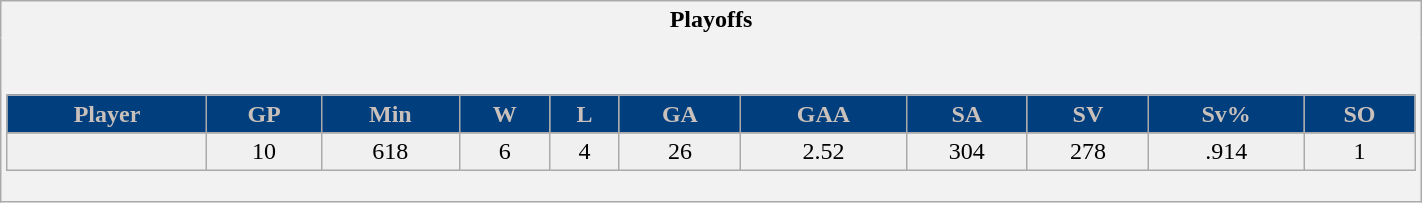<table class="wikitable" style="border: 1px solid #aaa;" width="75%">
<tr>
<th style="border: 0;">Playoffs</th>
</tr>
<tr>
<td style="background: #f2f2f2; border: 0; text-align: center;"><br><table class="wikitable sortable" width="100%">
<tr align="center"  bgcolor="#dddddd">
<th style="background:#003e7e;color:#c9c0bb;">Player</th>
<th style="background:#003e7e;color:#c9c0bb;">GP</th>
<th style="background:#003e7e;color:#c9c0bb;">Min</th>
<th style="background:#003e7e;color:#c9c0bb;">W</th>
<th style="background:#003e7e;color:#c9c0bb;">L</th>
<th style="background:#003e7e;color:#c9c0bb;">GA</th>
<th style="background:#003e7e;color:#c9c0bb;">GAA</th>
<th style="background:#003e7e;color:#c9c0bb;">SA</th>
<th style="background:#003e7e;color:#c9c0bb;">SV</th>
<th style="background:#003e7e;color:#c9c0bb;">Sv%</th>
<th style="background:#003e7e;color:#c9c0bb;">SO</th>
</tr>
<tr align=center>
</tr>
<tr bgcolor="#f0f0f0">
<td></td>
<td>10</td>
<td>618</td>
<td>6</td>
<td>4</td>
<td>26</td>
<td>2.52</td>
<td>304</td>
<td>278</td>
<td>.914</td>
<td>1</td>
</tr>
</table>
</td>
</tr>
</table>
